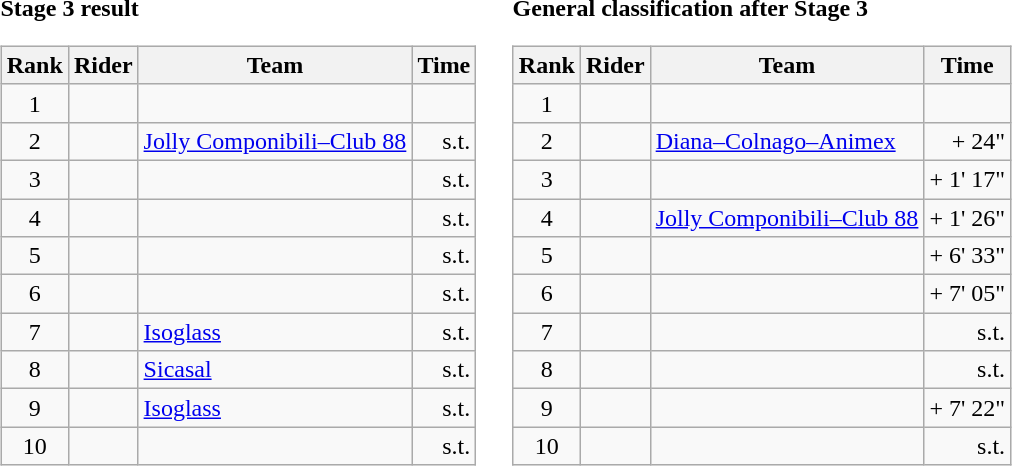<table>
<tr>
<td><strong>Stage 3 result</strong><br><table class="wikitable">
<tr>
<th scope="col">Rank</th>
<th scope="col">Rider</th>
<th scope="col">Team</th>
<th scope="col">Time</th>
</tr>
<tr>
<td style="text-align:center;">1</td>
<td></td>
<td></td>
<td style="text-align:right;"></td>
</tr>
<tr>
<td style="text-align:center;">2</td>
<td></td>
<td><a href='#'>Jolly Componibili–Club 88</a></td>
<td style="text-align:right;">s.t.</td>
</tr>
<tr>
<td style="text-align:center;">3</td>
<td></td>
<td></td>
<td style="text-align:right;">s.t.</td>
</tr>
<tr>
<td style="text-align:center;">4</td>
<td></td>
<td></td>
<td style="text-align:right;">s.t.</td>
</tr>
<tr>
<td style="text-align:center;">5</td>
<td></td>
<td></td>
<td style="text-align:right;">s.t.</td>
</tr>
<tr>
<td style="text-align:center;">6</td>
<td></td>
<td></td>
<td style="text-align:right;">s.t.</td>
</tr>
<tr>
<td style="text-align:center;">7</td>
<td></td>
<td><a href='#'>Isoglass</a></td>
<td style="text-align:right;">s.t.</td>
</tr>
<tr>
<td style="text-align:center;">8</td>
<td></td>
<td><a href='#'>Sicasal</a></td>
<td style="text-align:right;">s.t.</td>
</tr>
<tr>
<td style="text-align:center;">9</td>
<td></td>
<td><a href='#'>Isoglass</a></td>
<td style="text-align:right;">s.t.</td>
</tr>
<tr>
<td style="text-align:center;">10</td>
<td></td>
<td></td>
<td style="text-align:right;">s.t.</td>
</tr>
</table>
</td>
<td></td>
<td><strong>General classification after Stage 3</strong><br><table class="wikitable">
<tr>
<th scope="col">Rank</th>
<th scope="col">Rider</th>
<th scope="col">Team</th>
<th scope="col">Time</th>
</tr>
<tr>
<td style="text-align:center;">1</td>
<td></td>
<td></td>
<td style="text-align:right;"></td>
</tr>
<tr>
<td style="text-align:center;">2</td>
<td></td>
<td><a href='#'>Diana–Colnago–Animex</a></td>
<td style="text-align:right;">+ 24"</td>
</tr>
<tr>
<td style="text-align:center;">3</td>
<td></td>
<td></td>
<td style="text-align:right;">+ 1' 17"</td>
</tr>
<tr>
<td style="text-align:center;">4</td>
<td></td>
<td><a href='#'>Jolly Componibili–Club 88</a></td>
<td style="text-align:right;">+ 1' 26"</td>
</tr>
<tr>
<td style="text-align:center;">5</td>
<td></td>
<td></td>
<td style="text-align:right;">+ 6' 33"</td>
</tr>
<tr>
<td style="text-align:center;">6</td>
<td></td>
<td></td>
<td style="text-align:right;">+ 7' 05"</td>
</tr>
<tr>
<td style="text-align:center;">7</td>
<td></td>
<td></td>
<td style="text-align:right;">s.t.</td>
</tr>
<tr>
<td style="text-align:center;">8</td>
<td></td>
<td></td>
<td style="text-align:right;">s.t.</td>
</tr>
<tr>
<td style="text-align:center;">9</td>
<td></td>
<td></td>
<td style="text-align:right;">+ 7' 22"</td>
</tr>
<tr>
<td style="text-align:center;">10</td>
<td></td>
<td></td>
<td style="text-align:right;">s.t.</td>
</tr>
</table>
</td>
</tr>
</table>
